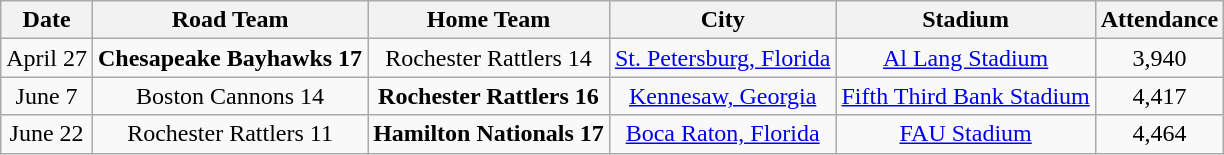<table class="wikitable">
<tr>
<th>Date</th>
<th>Road Team</th>
<th>Home Team</th>
<th>City</th>
<th>Stadium</th>
<th>Attendance</th>
</tr>
<tr align="center">
<td>April 27</td>
<td><strong>Chesapeake Bayhawks 17</strong></td>
<td>Rochester Rattlers 14</td>
<td><a href='#'>St. Petersburg, Florida</a></td>
<td><a href='#'>Al Lang Stadium</a></td>
<td>3,940</td>
</tr>
<tr align="center">
<td>June 7</td>
<td>Boston Cannons 14</td>
<td><strong>Rochester Rattlers 16</strong></td>
<td><a href='#'>Kennesaw, Georgia</a></td>
<td><a href='#'>Fifth Third Bank Stadium</a></td>
<td>4,417</td>
</tr>
<tr align="center">
<td>June 22</td>
<td>Rochester Rattlers 11</td>
<td><strong>Hamilton Nationals 17</strong></td>
<td><a href='#'>Boca Raton, Florida</a></td>
<td><a href='#'>FAU Stadium</a></td>
<td>4,464</td>
</tr>
</table>
